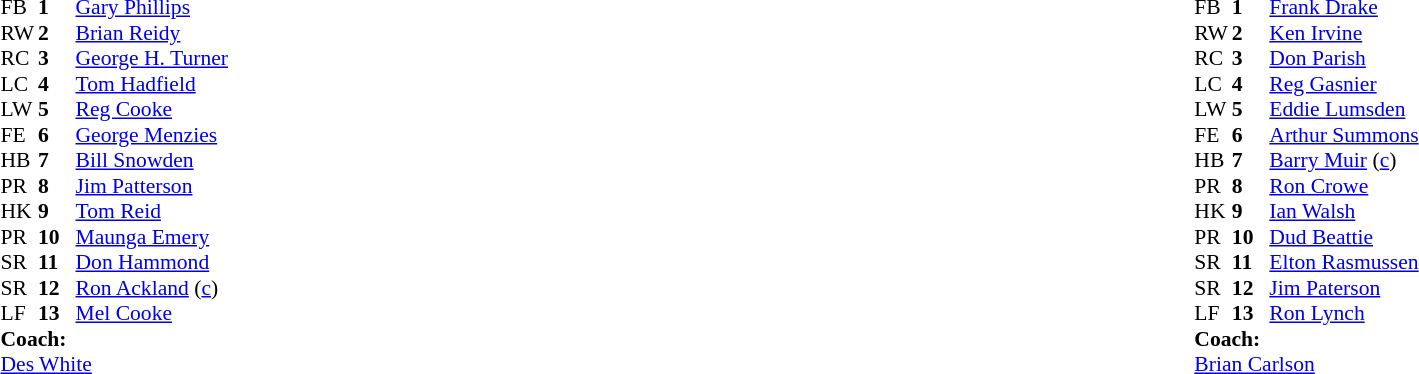<table width="92%">
<tr>
<td></td>
<td></td>
</tr>
<tr>
<td><br><table cellspacing="0" cellpadding="0" style="font-size: 90%">
<tr>
<th width="25"></th>
<th width="25"></th>
</tr>
<tr>
<td>FB</td>
<td><strong>1</strong></td>
<td> <a href='#'>Gary Phillips</a></td>
</tr>
<tr>
<td>RW</td>
<td><strong>2</strong></td>
<td> <a href='#'>Brian Reidy</a></td>
</tr>
<tr>
<td>RC</td>
<td><strong>3</strong></td>
<td> <a href='#'>George H. Turner</a></td>
</tr>
<tr>
<td>LC</td>
<td><strong>4</strong></td>
<td> <a href='#'>Tom Hadfield</a></td>
</tr>
<tr>
<td>LW</td>
<td><strong>5</strong></td>
<td> <a href='#'>Reg Cooke</a></td>
</tr>
<tr>
<td>FE</td>
<td><strong>6</strong></td>
<td> <a href='#'>George Menzies</a></td>
</tr>
<tr>
<td>HB</td>
<td><strong>7</strong></td>
<td> <a href='#'>Bill Snowden</a></td>
</tr>
<tr>
<td>PR</td>
<td><strong>8</strong></td>
<td> <a href='#'>Jim Patterson</a></td>
</tr>
<tr>
<td>HK</td>
<td><strong>9</strong></td>
<td> <a href='#'>Tom Reid</a></td>
</tr>
<tr>
<td>PR</td>
<td><strong>10</strong></td>
<td> <a href='#'>Maunga Emery</a></td>
</tr>
<tr>
<td>SR</td>
<td><strong>11</strong></td>
<td> <a href='#'>Don Hammond</a></td>
</tr>
<tr>
<td>SR</td>
<td><strong>12</strong></td>
<td> <a href='#'>Ron Ackland</a> (<a href='#'>c</a>)</td>
</tr>
<tr>
<td>LF</td>
<td><strong>13</strong></td>
<td> <a href='#'>Mel Cooke</a></td>
</tr>
<tr>
<td colspan="3"><strong>Coach:</strong></td>
</tr>
<tr>
<td colspan="4"> <a href='#'>Des White</a></td>
<td></td>
</tr>
</table>
</td>
<td><br><table cellspacing="0" cellpadding="0" align="center" style="font-size: 90%">
<tr>
<th width="25"></th>
<th width="25"></th>
</tr>
<tr>
<td>FB</td>
<td><strong>1</strong></td>
<td> <a href='#'>Frank Drake</a></td>
</tr>
<tr>
<td>RW</td>
<td><strong>2</strong></td>
<td> <a href='#'>Ken Irvine</a></td>
</tr>
<tr>
<td>RC</td>
<td><strong>3</strong></td>
<td> <a href='#'>Don Parish</a></td>
</tr>
<tr>
<td>LC</td>
<td><strong>4</strong></td>
<td> <a href='#'>Reg Gasnier</a></td>
</tr>
<tr>
<td>LW</td>
<td><strong>5</strong></td>
<td> <a href='#'>Eddie Lumsden</a></td>
</tr>
<tr>
<td>FE</td>
<td><strong>6</strong></td>
<td> <a href='#'>Arthur Summons</a></td>
</tr>
<tr>
<td>HB</td>
<td><strong>7</strong></td>
<td> <a href='#'>Barry Muir</a> (<a href='#'>c</a>)</td>
</tr>
<tr>
<td>PR</td>
<td><strong>8</strong></td>
<td> <a href='#'>Ron Crowe</a></td>
</tr>
<tr>
<td>HK</td>
<td><strong>9</strong></td>
<td> <a href='#'>Ian Walsh</a></td>
</tr>
<tr>
<td>PR</td>
<td><strong>10</strong></td>
<td> <a href='#'>Dud Beattie</a></td>
</tr>
<tr>
<td>SR</td>
<td><strong>11</strong></td>
<td> <a href='#'>Elton Rasmussen</a></td>
</tr>
<tr>
<td>SR</td>
<td><strong>12</strong></td>
<td> <a href='#'>Jim Paterson</a></td>
</tr>
<tr>
<td>LF</td>
<td><strong>13</strong></td>
<td> <a href='#'>Ron Lynch</a></td>
</tr>
<tr>
<td colspan="3"><strong>Coach:</strong></td>
</tr>
<tr>
<td colspan="4"> <a href='#'>Brian Carlson</a></td>
</tr>
</table>
</td>
</tr>
</table>
